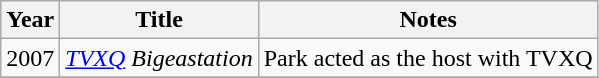<table class="wikitable" style="text-align:center">
<tr>
<th rowspan="1">Year</th>
<th rowspan="1">Title</th>
<th rowspan="1">Notes</th>
</tr>
<tr>
<td>2007</td>
<td><em><a href='#'>TVXQ</a> Bigeastation</em></td>
<td>Park acted as the host with TVXQ</td>
</tr>
<tr>
</tr>
</table>
